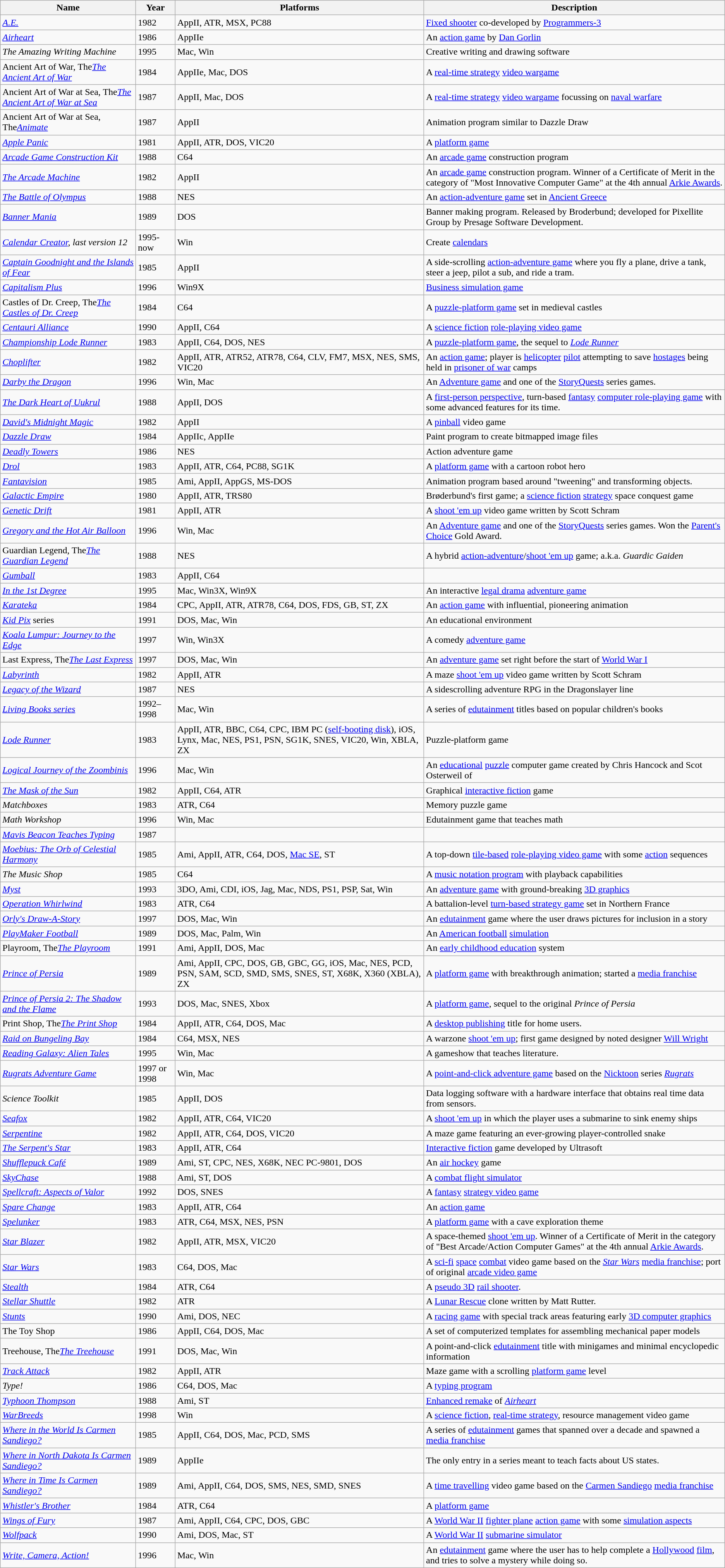<table class="wikitable sortable">
<tr>
<th>Name</th>
<th>Year</th>
<th class="unsortable">Platforms</th>
<th class="unsortable">Description</th>
</tr>
<tr id="A">
<td><em><a href='#'>A.E.</a></em></td>
<td>1982</td>
<td>AppII, ATR, MSX, PC88</td>
<td><a href='#'>Fixed shooter</a> co-developed by <a href='#'>Programmers-3</a></td>
</tr>
<tr>
<td><em><a href='#'>Airheart</a></em></td>
<td>1986</td>
<td>AppIIe</td>
<td>An <a href='#'>action game</a> by <a href='#'>Dan Gorlin</a></td>
</tr>
<tr>
<td><em>The Amazing Writing Machine</em></td>
<td>1995</td>
<td>Mac, Win</td>
<td>Creative writing and drawing software</td>
</tr>
<tr>
<td><span>Ancient Art of War, The</span><em><a href='#'>The Ancient Art of War</a></em></td>
<td>1984</td>
<td>AppIIe, Mac, DOS</td>
<td>A <a href='#'>real-time strategy</a> <a href='#'>video wargame</a></td>
</tr>
<tr>
<td><span>Ancient Art of War at Sea, The</span><em><a href='#'>The Ancient Art of War at Sea</a></em></td>
<td>1987</td>
<td>AppII, Mac, DOS</td>
<td>A <a href='#'>real-time strategy</a> <a href='#'>video wargame</a> focussing on <a href='#'>naval warfare</a></td>
</tr>
<tr>
<td><span>Ancient Art of War at Sea, The</span><em><a href='#'>Animate</a></em></td>
<td>1987</td>
<td>AppII</td>
<td>Animation program similar to Dazzle Draw</td>
</tr>
<tr>
<td><em><a href='#'>Apple Panic</a></em></td>
<td>1981</td>
<td>AppII, ATR, DOS, VIC20</td>
<td>A <a href='#'>platform game</a></td>
</tr>
<tr>
<td><em><a href='#'>Arcade Game Construction Kit</a></em></td>
<td>1988</td>
<td>C64</td>
<td>An <a href='#'>arcade game</a> construction program</td>
</tr>
<tr>
<td><em><a href='#'>The Arcade Machine</a></em></td>
<td>1982</td>
<td>AppII</td>
<td>An <a href='#'>arcade game</a> construction program. Winner of a Certificate of Merit in the category of "Most Innovative Computer Game" at the 4th annual <a href='#'>Arkie Awards</a>.</td>
</tr>
<tr id="B">
<td><em><a href='#'>The Battle of Olympus</a></em></td>
<td>1988</td>
<td>NES</td>
<td>An <a href='#'>action-adventure game</a> set in <a href='#'>Ancient Greece</a></td>
</tr>
<tr>
<td><em><a href='#'>Banner Mania</a></em></td>
<td>1989</td>
<td>DOS</td>
<td>Banner making program. Released by Broderbund; developed for Pixellite Group by Presage Software Development.</td>
</tr>
<tr id="C">
<td><em><a href='#'>Calendar Creator</a>, last version 12</em></td>
<td>1995-now</td>
<td>Win</td>
<td>Create <a href='#'>calendars</a></td>
</tr>
<tr>
<td><em><a href='#'>Captain Goodnight and the Islands of Fear</a></em></td>
<td>1985</td>
<td>AppII</td>
<td>A side-scrolling <a href='#'>action-adventure game</a> where you fly a plane, drive a tank, steer a jeep, pilot a sub, and ride a tram.</td>
</tr>
<tr>
<td><em><a href='#'>Capitalism Plus</a></em></td>
<td>1996</td>
<td>Win9X</td>
<td><a href='#'>Business simulation game</a></td>
</tr>
<tr>
<td><span>Castles of Dr. Creep, The</span><em><a href='#'>The Castles of Dr. Creep</a></em></td>
<td>1984</td>
<td>C64</td>
<td>A <a href='#'>puzzle-platform game</a> set in medieval castles</td>
</tr>
<tr>
<td><em><a href='#'>Centauri Alliance</a></em></td>
<td>1990</td>
<td>AppII, C64</td>
<td>A <a href='#'>science fiction</a> <a href='#'>role-playing video game</a></td>
</tr>
<tr>
<td><em><a href='#'>Championship Lode Runner</a></em></td>
<td>1983</td>
<td>AppII, C64, DOS, NES</td>
<td>A <a href='#'>puzzle-platform game</a>, the sequel to <em><a href='#'>Lode Runner</a></em></td>
</tr>
<tr>
<td><em><a href='#'>Choplifter</a></em></td>
<td>1982</td>
<td>AppII, ATR, ATR52, ATR78, C64, CLV, FM7, MSX, NES, SMS, VIC20</td>
<td>An <a href='#'>action game</a>; player is <a href='#'>helicopter</a> <a href='#'>pilot</a> attempting to save <a href='#'>hostages</a> being held in <a href='#'>prisoner of war</a> camps</td>
</tr>
<tr id="D">
<td><em><a href='#'>Darby the Dragon</a></em></td>
<td>1996</td>
<td>Win, Mac</td>
<td>An <a href='#'>Adventure game</a> and one of the 	<a href='#'>StoryQuests</a> series games.</td>
</tr>
<tr>
<td><em><a href='#'>The Dark Heart of Uukrul</a></em></td>
<td>1988</td>
<td>AppII, DOS</td>
<td>A <a href='#'>first-person perspective</a>, turn-based <a href='#'>fantasy</a> <a href='#'>computer role-playing game</a> with some advanced features for its time.</td>
</tr>
<tr>
<td><em><a href='#'>David's Midnight Magic</a></em></td>
<td>1982</td>
<td>AppII</td>
<td>A <a href='#'>pinball</a> video game</td>
</tr>
<tr>
<td><em><a href='#'>Dazzle Draw</a></em></td>
<td>1984</td>
<td>AppIIc, AppIIe</td>
<td>Paint program to create bitmapped image files</td>
</tr>
<tr>
<td><em><a href='#'>Deadly Towers</a></em></td>
<td>1986</td>
<td>NES</td>
<td>Action adventure game</td>
</tr>
<tr>
<td><em><a href='#'>Drol</a></em></td>
<td>1983</td>
<td>AppII, ATR, C64, PC88, SG1K</td>
<td>A <a href='#'>platform game</a> with a cartoon robot hero<br></td>
</tr>
<tr id="F">
<td><em><a href='#'>Fantavision</a></em></td>
<td>1985</td>
<td>Ami, AppII, AppGS, MS-DOS</td>
<td>Animation program based around "tweening" and transforming objects.</td>
</tr>
<tr id="G">
<td><em><a href='#'>Galactic Empire</a></em></td>
<td>1980</td>
<td>AppII, ATR, TRS80</td>
<td>Brøderbund's first game; a <a href='#'>science fiction</a> <a href='#'>strategy</a> space conquest game</td>
</tr>
<tr>
<td><em><a href='#'>Genetic Drift</a></em></td>
<td>1981</td>
<td>AppII, ATR</td>
<td>A <a href='#'>shoot 'em up</a> video game written by Scott Schram</td>
</tr>
<tr>
<td><em><a href='#'>Gregory and the Hot Air Balloon</a></em></td>
<td>1996</td>
<td>Win, Mac</td>
<td>An <a href='#'>Adventure game</a> and one of the 	<a href='#'>StoryQuests</a> series games. Won the <a href='#'>Parent's Choice</a> Gold Award.</td>
</tr>
<tr>
<td><span>Guardian Legend, The</span><em><a href='#'>The Guardian Legend</a></em></td>
<td>1988</td>
<td>NES</td>
<td>A hybrid <a href='#'>action-adventure</a>/<a href='#'>shoot 'em up</a> game; a.k.a. <em>Guardic Gaiden</em></td>
</tr>
<tr>
<td><em><a href='#'>Gumball</a></em></td>
<td>1983</td>
<td>AppII, C64</td>
</tr>
<tr>
<td><em><a href='#'>In the 1st Degree</a></em></td>
<td>1995</td>
<td>Mac, Win3X, Win9X</td>
<td>An interactive <a href='#'>legal drama</a> <a href='#'>adventure game</a><br>

</td>
</tr>
<tr id="K">
<td><em><a href='#'>Karateka</a></em></td>
<td>1984</td>
<td>CPC, AppII, ATR, ATR78, C64, DOS, FDS, GB, ST, ZX</td>
<td>An <a href='#'>action game</a> with influential, pioneering animation</td>
</tr>
<tr>
<td><em><a href='#'>Kid Pix</a></em> series</td>
<td>1991</td>
<td>DOS, Mac, Win</td>
<td>An educational environment</td>
</tr>
<tr>
<td><em><a href='#'>Koala Lumpur: Journey to the Edge</a></em></td>
<td>1997</td>
<td>Win, Win3X</td>
<td>A comedy <a href='#'>adventure game</a></td>
</tr>
<tr>
<td><span>Last Express, The</span><em><a href='#'>The Last Express</a></em></td>
<td>1997</td>
<td>DOS, Mac, Win</td>
<td>An <a href='#'>adventure game</a> set right before the start of <a href='#'>World War I</a></td>
</tr>
<tr id="L">
<td><em><a href='#'>Labyrinth</a></em></td>
<td>1982</td>
<td>AppII, ATR</td>
<td>A maze <a href='#'>shoot 'em up</a> video game written by Scott Schram</td>
</tr>
<tr>
<td><em><a href='#'>Legacy of the Wizard</a></em></td>
<td>1987</td>
<td>NES</td>
<td>A sidescrolling adventure RPG in the Dragonslayer line</td>
</tr>
<tr>
<td><em><a href='#'>Living Books series</a></em></td>
<td>1992–1998</td>
<td>Mac, Win</td>
<td>A series of <a href='#'>edutainment</a> titles based on popular children's books</td>
</tr>
<tr>
<td><em><a href='#'>Lode Runner</a></em></td>
<td>1983</td>
<td>AppII, ATR, BBC, C64, CPC, IBM PC (<a href='#'>self-booting disk</a>), iOS, Lynx, Mac, NES, PS1, PSN, SG1K, SNES, VIC20, Win, XBLA, ZX</td>
<td>Puzzle-platform game</td>
</tr>
<tr>
<td><em><a href='#'>Logical Journey of the Zoombinis</a></em></td>
<td>1996</td>
<td>Mac, Win</td>
<td>An <a href='#'>educational</a> <a href='#'>puzzle</a> computer game created by Chris Hancock and Scot Osterweil of </td>
</tr>
<tr id="M">
<td><em><a href='#'>The Mask of the Sun</a></em></td>
<td>1982</td>
<td>AppII, C64, ATR</td>
<td>Graphical <a href='#'>interactive fiction</a> game</td>
</tr>
<tr>
<td><em>Matchboxes</em></td>
<td>1983</td>
<td>ATR, C64</td>
<td>Memory puzzle game</td>
</tr>
<tr>
<td><em>Math Workshop</em></td>
<td>1996</td>
<td>Win, Mac</td>
<td>Edutainment game that teaches math</td>
</tr>
<tr>
<td><em><a href='#'>Mavis Beacon Teaches Typing</a></em></td>
<td>1987</td>
<td></td>
<td></td>
</tr>
<tr>
<td><em><a href='#'>Moebius: The Orb of Celestial Harmony</a></em></td>
<td>1985</td>
<td>Ami, AppII, ATR, C64, DOS, <a href='#'>Mac SE</a>, ST</td>
<td>A top-down <a href='#'>tile-based</a> <a href='#'>role-playing video game</a> with some <a href='#'>action</a> sequences</td>
</tr>
<tr>
<td><em>The Music Shop</em></td>
<td>1985</td>
<td>C64</td>
<td>A <a href='#'>music notation program</a> with playback capabilities</td>
</tr>
<tr>
<td><em><a href='#'>Myst</a></em></td>
<td>1993</td>
<td>3DO, Ami, CDI, iOS, Jag, Mac, NDS, PS1, PSP, Sat, Win</td>
<td>An <a href='#'>adventure game</a> with ground-breaking <a href='#'>3D graphics</a><br></td>
</tr>
<tr id="O">
<td><em><a href='#'>Operation Whirlwind</a></em></td>
<td>1983</td>
<td>ATR, C64</td>
<td>A battalion-level <a href='#'>turn-based strategy game</a> set in Northern France</td>
</tr>
<tr>
<td><em><a href='#'>Orly's Draw-A-Story</a></em></td>
<td>1997</td>
<td>DOS, Mac, Win</td>
<td>An <a href='#'>edutainment</a> game where the user draws pictures for inclusion in a story</td>
</tr>
<tr id="P">
<td><em><a href='#'>PlayMaker Football</a></em></td>
<td>1989</td>
<td>DOS, Mac, Palm, Win</td>
<td>An <a href='#'>American football</a> <a href='#'>simulation</a></td>
</tr>
<tr>
<td><span>Playroom, The</span><em><a href='#'>The Playroom</a></em></td>
<td>1991</td>
<td>Ami, AppII, DOS, Mac</td>
<td>An <a href='#'>early childhood education</a> system</td>
</tr>
<tr>
<td><em><a href='#'>Prince of Persia</a></em></td>
<td>1989</td>
<td>Ami, AppII, CPC, DOS, GB, GBC, GG, iOS, Mac, NES, PCD, PSN, SAM, SCD, SMD, SMS, SNES, ST, X68K, X360 (XBLA), ZX</td>
<td>A <a href='#'>platform game</a> with breakthrough animation; started a <a href='#'>media franchise</a></td>
</tr>
<tr>
<td><em><a href='#'>Prince of Persia 2: The Shadow and the Flame</a></em></td>
<td>1993</td>
<td>DOS, Mac, SNES, Xbox</td>
<td>A <a href='#'>platform game</a>, sequel to the original <em>Prince of Persia</em></td>
</tr>
<tr>
<td><span>Print Shop, The</span><em><a href='#'>The Print Shop</a></em></td>
<td>1984</td>
<td>AppII, ATR, C64, DOS, Mac</td>
<td>A <a href='#'>desktop publishing</a> title for home users.<br></td>
</tr>
<tr id="R">
<td><em><a href='#'>Raid on Bungeling Bay</a></em></td>
<td>1984</td>
<td>C64, MSX, NES</td>
<td>A warzone <a href='#'>shoot 'em up</a>; first game designed by noted designer <a href='#'>Will Wright</a></td>
</tr>
<tr>
<td><em><a href='#'>Reading Galaxy: Alien Tales</a></em></td>
<td>1995</td>
<td>Win, Mac</td>
<td>A gameshow that teaches literature.</td>
</tr>
<tr>
<td><em><a href='#'>Rugrats Adventure Game</a></em></td>
<td>1997 or 1998</td>
<td>Win, Mac</td>
<td>A <a href='#'>point-and-click adventure game</a> based on the <a href='#'>Nicktoon</a> series <em><a href='#'>Rugrats</a></em></td>
</tr>
<tr id="S">
<td><em>Science Toolkit</em></td>
<td>1985</td>
<td>AppII, DOS</td>
<td>Data logging software with a hardware interface that obtains real time data from sensors.</td>
</tr>
<tr>
<td><em><a href='#'>Seafox</a></em></td>
<td>1982</td>
<td>AppII, ATR, C64, VIC20</td>
<td>A <a href='#'>shoot 'em up</a> in which the player uses a submarine to sink enemy ships</td>
</tr>
<tr>
<td><em><a href='#'>Serpentine</a></em></td>
<td>1982</td>
<td>AppII, ATR, C64, DOS, VIC20</td>
<td>A maze game featuring an ever-growing player-controlled snake</td>
</tr>
<tr>
<td><em><a href='#'>The Serpent's Star</a></em></td>
<td>1983</td>
<td>AppII, ATR, C64</td>
<td><a href='#'>Interactive fiction</a> game developed by Ultrasoft</td>
</tr>
<tr>
<td><em><a href='#'>Shufflepuck Café</a></em></td>
<td>1989</td>
<td>Ami, ST, CPC, NES, X68K, NEC PC-9801, DOS</td>
<td>An <a href='#'>air hockey</a> game</td>
</tr>
<tr>
<td><em><a href='#'>SkyChase</a></em></td>
<td>1988</td>
<td>Ami, ST, DOS</td>
<td>A <a href='#'>combat flight simulator</a></td>
</tr>
<tr>
<td><em><a href='#'>Spellcraft: Aspects of Valor</a></em></td>
<td>1992</td>
<td>DOS, SNES</td>
<td>A <a href='#'>fantasy</a> <a href='#'>strategy video game</a></td>
</tr>
<tr>
<td><em><a href='#'>Spare Change</a></em></td>
<td>1983</td>
<td>AppII, ATR, C64</td>
<td>An <a href='#'>action game</a></td>
</tr>
<tr>
<td><em><a href='#'>Spelunker</a></em></td>
<td>1983</td>
<td>ATR, C64, MSX, NES, PSN</td>
<td>A <a href='#'>platform game</a> with a cave exploration theme</td>
</tr>
<tr>
<td><em><a href='#'>Star Blazer</a></em></td>
<td>1982</td>
<td>AppII, ATR, MSX, VIC20</td>
<td>A space-themed <a href='#'>shoot 'em up</a>. Winner of a Certificate of Merit in the category of "Best Arcade/Action Computer Games" at the 4th annual <a href='#'>Arkie Awards</a>.</td>
</tr>
<tr>
<td><em><a href='#'>Star Wars</a></em></td>
<td>1983</td>
<td>C64, DOS, Mac</td>
<td>A <a href='#'>sci-fi</a> <a href='#'>space</a> <a href='#'>combat</a> video game based on the <em><a href='#'>Star Wars</a></em> <a href='#'>media franchise</a>; port of original <a href='#'>arcade video game</a></td>
</tr>
<tr>
<td><em><a href='#'>Stealth</a></em></td>
<td>1984</td>
<td>ATR, C64</td>
<td>A <a href='#'>pseudo 3D</a> <a href='#'>rail shooter</a>.</td>
</tr>
<tr>
<td><em><a href='#'>Stellar Shuttle</a></em></td>
<td>1982</td>
<td>ATR</td>
<td>A <a href='#'>Lunar Rescue</a> clone written by Matt Rutter.</td>
</tr>
<tr>
<td><em><a href='#'>Stunts</a></em></td>
<td>1990</td>
<td>Ami, DOS, NEC</td>
<td>A <a href='#'>racing game</a> with special track areas featuring early <a href='#'>3D computer graphics</a></td>
</tr>
<tr>
<td>The Toy Shop</td>
<td>1986</td>
<td>AppII, C64, DOS, Mac</td>
<td>A set of computerized templates for assembling mechanical paper models</td>
</tr>
<tr id="T">
<td><span>Treehouse, The</span><em><a href='#'>The Treehouse</a></em></td>
<td>1991</td>
<td>DOS, Mac, Win</td>
<td>A point-and-click <a href='#'>edutainment</a> title with minigames and minimal encyclopedic information</td>
</tr>
<tr>
<td><em><a href='#'>Track Attack</a></em></td>
<td>1982</td>
<td>AppII, ATR</td>
<td>Maze game with a scrolling <a href='#'>platform game</a> level</td>
</tr>
<tr>
<td><em>Type!</em></td>
<td>1986</td>
<td>C64, DOS, Mac</td>
<td>A <a href='#'>typing program</a></td>
</tr>
<tr>
<td><em><a href='#'>Typhoon Thompson</a></em></td>
<td>1988</td>
<td>Ami, ST</td>
<td><a href='#'>Enhanced remake</a> of <em><a href='#'>Airheart</a></em><br>
</td>
</tr>
<tr id="W">
<td><em><a href='#'>WarBreeds</a></em></td>
<td>1998</td>
<td>Win</td>
<td>A <a href='#'>science fiction</a>, <a href='#'>real-time strategy</a>, resource management video game</td>
</tr>
<tr>
<td><em><a href='#'>Where in the World Is Carmen Sandiego?</a></em></td>
<td>1985</td>
<td>AppII, C64, DOS, Mac, PCD, SMS</td>
<td>A series of <a href='#'>edutainment</a> games that spanned over a decade and spawned a <a href='#'>media franchise</a></td>
</tr>
<tr>
<td><em><a href='#'>Where in North Dakota Is Carmen Sandiego?</a></em></td>
<td>1989</td>
<td>AppIIe</td>
<td>The only entry in a series meant to teach facts about US states.</td>
</tr>
<tr>
<td><em><a href='#'>Where in Time Is Carmen Sandiego?</a></em></td>
<td>1989</td>
<td>Ami, AppII, C64, DOS, SMS, NES, SMD, SNES</td>
<td>A <a href='#'>time travelling</a> video game based on the <a href='#'>Carmen Sandiego</a> <a href='#'>media franchise</a></td>
</tr>
<tr>
<td><em><a href='#'>Whistler's Brother</a></em></td>
<td>1984</td>
<td>ATR, C64</td>
<td>A <a href='#'>platform game</a></td>
</tr>
<tr>
<td><em><a href='#'>Wings of Fury</a></em></td>
<td>1987</td>
<td>Ami, AppII, C64, CPC, DOS, GBC</td>
<td>A <a href='#'>World War II</a> <a href='#'>fighter plane</a> <a href='#'>action game</a> with some <a href='#'>simulation aspects</a></td>
</tr>
<tr>
<td><em><a href='#'>Wolfpack</a></em></td>
<td>1990</td>
<td>Ami, DOS, Mac, ST</td>
<td>A <a href='#'>World War II</a> <a href='#'>submarine simulator</a></td>
</tr>
<tr>
<td><em><a href='#'>Write, Camera, Action!</a></em></td>
<td>1996</td>
<td>Mac, Win</td>
<td>An <a href='#'>edutainment</a> game where the user has to help complete a <a href='#'>Hollywood</a> <a href='#'>film</a>, and tries to solve a mystery while doing so.<br>

</td>
</tr>
</table>
